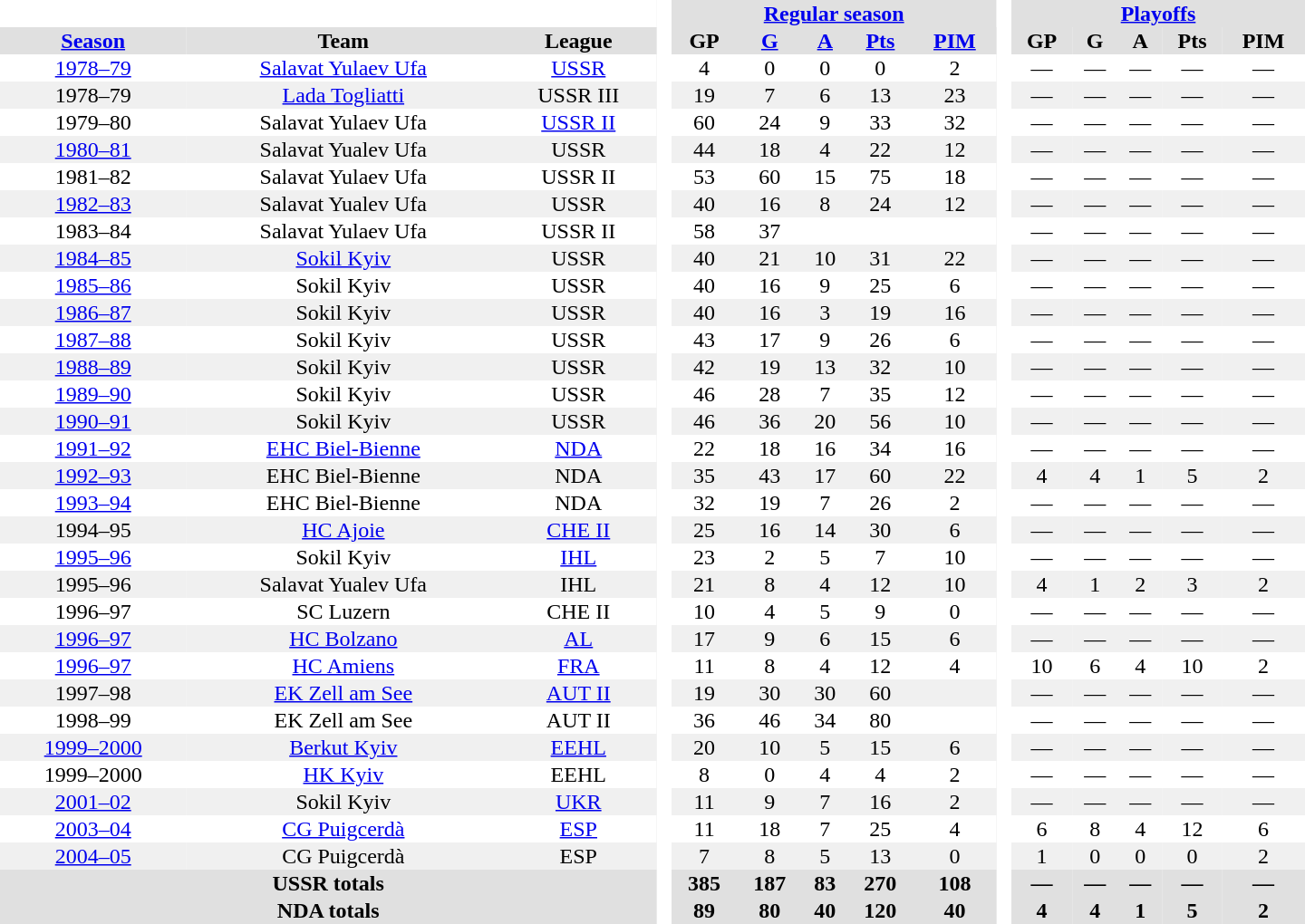<table border="0" cellpadding="1" cellspacing="0" style="text-align:center; width:60em">
<tr bgcolor="#e0e0e0">
<th colspan="3" bgcolor="#ffffff"> </th>
<th rowspan="99" bgcolor="#ffffff"> </th>
<th colspan="5"><a href='#'>Regular season</a></th>
<th rowspan="99" bgcolor="#ffffff"> </th>
<th colspan="5"><a href='#'>Playoffs</a></th>
</tr>
<tr bgcolor="#e0e0e0">
<th><a href='#'>Season</a></th>
<th>Team</th>
<th>League</th>
<th>GP</th>
<th><a href='#'>G</a></th>
<th><a href='#'>A</a></th>
<th><a href='#'>Pts</a></th>
<th><a href='#'>PIM</a></th>
<th>GP</th>
<th>G</th>
<th>A</th>
<th>Pts</th>
<th>PIM</th>
</tr>
<tr>
<td><a href='#'>1978–79</a></td>
<td><a href='#'>Salavat Yulaev Ufa</a></td>
<td><a href='#'>USSR</a></td>
<td>4</td>
<td>0</td>
<td>0</td>
<td>0</td>
<td>2</td>
<td>—</td>
<td>—</td>
<td>—</td>
<td>—</td>
<td>—</td>
</tr>
<tr bgcolor="#f0f0f0">
<td>1978–79</td>
<td><a href='#'>Lada Togliatti</a></td>
<td>USSR III</td>
<td>19</td>
<td>7</td>
<td>6</td>
<td>13</td>
<td>23</td>
<td>—</td>
<td>—</td>
<td>—</td>
<td>—</td>
<td>—</td>
</tr>
<tr>
<td>1979–80</td>
<td>Salavat Yulaev Ufa</td>
<td><a href='#'>USSR II</a></td>
<td>60</td>
<td>24</td>
<td>9</td>
<td>33</td>
<td>32</td>
<td>—</td>
<td>—</td>
<td>—</td>
<td>—</td>
<td>—</td>
</tr>
<tr bgcolor="#f0f0f0">
<td><a href='#'>1980–81</a></td>
<td>Salavat Yualev Ufa</td>
<td>USSR</td>
<td>44</td>
<td>18</td>
<td>4</td>
<td>22</td>
<td>12</td>
<td>—</td>
<td>—</td>
<td>—</td>
<td>—</td>
<td>—</td>
</tr>
<tr>
<td>1981–82</td>
<td>Salavat Yulaev Ufa</td>
<td>USSR II</td>
<td>53</td>
<td>60</td>
<td>15</td>
<td>75</td>
<td>18</td>
<td>—</td>
<td>—</td>
<td>—</td>
<td>—</td>
<td>—</td>
</tr>
<tr bgcolor="#f0f0f0">
<td><a href='#'>1982–83</a></td>
<td>Salavat Yualev Ufa</td>
<td>USSR</td>
<td>40</td>
<td>16</td>
<td>8</td>
<td>24</td>
<td>12</td>
<td>—</td>
<td>—</td>
<td>—</td>
<td>—</td>
<td>—</td>
</tr>
<tr>
<td>1983–84</td>
<td>Salavat Yulaev Ufa</td>
<td>USSR II</td>
<td>58</td>
<td>37</td>
<td></td>
<td></td>
<td></td>
<td>—</td>
<td>—</td>
<td>—</td>
<td>—</td>
<td>—</td>
</tr>
<tr bgcolor="#f0f0f0">
<td><a href='#'>1984–85</a></td>
<td><a href='#'>Sokil Kyiv</a></td>
<td>USSR</td>
<td>40</td>
<td>21</td>
<td>10</td>
<td>31</td>
<td>22</td>
<td>—</td>
<td>—</td>
<td>—</td>
<td>—</td>
<td>—</td>
</tr>
<tr>
<td><a href='#'>1985–86</a></td>
<td>Sokil Kyiv</td>
<td>USSR</td>
<td>40</td>
<td>16</td>
<td>9</td>
<td>25</td>
<td>6</td>
<td>—</td>
<td>—</td>
<td>—</td>
<td>—</td>
<td>—</td>
</tr>
<tr bgcolor="#f0f0f0">
<td><a href='#'>1986–87</a></td>
<td>Sokil Kyiv</td>
<td>USSR</td>
<td>40</td>
<td>16</td>
<td>3</td>
<td>19</td>
<td>16</td>
<td>—</td>
<td>—</td>
<td>—</td>
<td>—</td>
<td>—</td>
</tr>
<tr>
<td><a href='#'>1987–88</a></td>
<td>Sokil Kyiv</td>
<td>USSR</td>
<td>43</td>
<td>17</td>
<td>9</td>
<td>26</td>
<td>6</td>
<td>—</td>
<td>—</td>
<td>—</td>
<td>—</td>
<td>—</td>
</tr>
<tr bgcolor="#f0f0f0">
<td><a href='#'>1988–89</a></td>
<td>Sokil Kyiv</td>
<td>USSR</td>
<td>42</td>
<td>19</td>
<td>13</td>
<td>32</td>
<td>10</td>
<td>—</td>
<td>—</td>
<td>—</td>
<td>—</td>
<td>—</td>
</tr>
<tr>
<td><a href='#'>1989–90</a></td>
<td>Sokil Kyiv</td>
<td>USSR</td>
<td>46</td>
<td>28</td>
<td>7</td>
<td>35</td>
<td>12</td>
<td>—</td>
<td>—</td>
<td>—</td>
<td>—</td>
<td>—</td>
</tr>
<tr bgcolor="#f0f0f0">
<td><a href='#'>1990–91</a></td>
<td>Sokil Kyiv</td>
<td>USSR</td>
<td>46</td>
<td>36</td>
<td>20</td>
<td>56</td>
<td>10</td>
<td>—</td>
<td>—</td>
<td>—</td>
<td>—</td>
<td>—</td>
</tr>
<tr>
<td><a href='#'>1991–92</a></td>
<td><a href='#'>EHC Biel-Bienne</a></td>
<td><a href='#'>NDA</a></td>
<td>22</td>
<td>18</td>
<td>16</td>
<td>34</td>
<td>16</td>
<td>—</td>
<td>—</td>
<td>—</td>
<td>—</td>
<td>—</td>
</tr>
<tr bgcolor="#f0f0f0">
<td><a href='#'>1992–93</a></td>
<td>EHC Biel-Bienne</td>
<td>NDA</td>
<td>35</td>
<td>43</td>
<td>17</td>
<td>60</td>
<td>22</td>
<td>4</td>
<td>4</td>
<td>1</td>
<td>5</td>
<td>2</td>
</tr>
<tr>
<td><a href='#'>1993–94</a></td>
<td>EHC Biel-Bienne</td>
<td>NDA</td>
<td>32</td>
<td>19</td>
<td>7</td>
<td>26</td>
<td>2</td>
<td>—</td>
<td>—</td>
<td>—</td>
<td>—</td>
<td>—</td>
</tr>
<tr bgcolor="#f0f0f0">
<td>1994–95</td>
<td><a href='#'>HC Ajoie</a></td>
<td><a href='#'>CHE II</a></td>
<td>25</td>
<td>16</td>
<td>14</td>
<td>30</td>
<td>6</td>
<td>—</td>
<td>—</td>
<td>—</td>
<td>—</td>
<td>—</td>
</tr>
<tr>
<td><a href='#'>1995–96</a></td>
<td>Sokil Kyiv</td>
<td><a href='#'>IHL</a></td>
<td>23</td>
<td>2</td>
<td>5</td>
<td>7</td>
<td>10</td>
<td>—</td>
<td>—</td>
<td>—</td>
<td>—</td>
<td>—</td>
</tr>
<tr bgcolor="#f0f0f0">
<td>1995–96</td>
<td>Salavat Yualev Ufa</td>
<td>IHL</td>
<td>21</td>
<td>8</td>
<td>4</td>
<td>12</td>
<td>10</td>
<td>4</td>
<td>1</td>
<td>2</td>
<td>3</td>
<td>2</td>
</tr>
<tr>
<td>1996–97</td>
<td>SC Luzern</td>
<td>CHE II</td>
<td>10</td>
<td>4</td>
<td>5</td>
<td>9</td>
<td>0</td>
<td>—</td>
<td>—</td>
<td>—</td>
<td>—</td>
<td>—</td>
</tr>
<tr bgcolor="#f0f0f0">
<td><a href='#'>1996–97</a></td>
<td><a href='#'>HC Bolzano</a></td>
<td><a href='#'>AL</a></td>
<td>17</td>
<td>9</td>
<td>6</td>
<td>15</td>
<td>6</td>
<td>—</td>
<td>—</td>
<td>—</td>
<td>—</td>
<td>—</td>
</tr>
<tr>
<td><a href='#'>1996–97</a></td>
<td><a href='#'>HC Amiens</a></td>
<td><a href='#'>FRA</a></td>
<td>11</td>
<td>8</td>
<td>4</td>
<td>12</td>
<td>4</td>
<td>10</td>
<td>6</td>
<td>4</td>
<td>10</td>
<td>2</td>
</tr>
<tr bgcolor="#f0f0f0">
<td>1997–98</td>
<td><a href='#'>EK Zell am See</a></td>
<td><a href='#'>AUT II</a></td>
<td>19</td>
<td>30</td>
<td>30</td>
<td>60</td>
<td></td>
<td>—</td>
<td>—</td>
<td>—</td>
<td>—</td>
<td>—</td>
</tr>
<tr>
<td>1998–99</td>
<td>EK Zell am See</td>
<td>AUT II</td>
<td>36</td>
<td>46</td>
<td>34</td>
<td>80</td>
<td></td>
<td>—</td>
<td>—</td>
<td>—</td>
<td>—</td>
<td>—</td>
</tr>
<tr bgcolor="#f0f0f0">
<td><a href='#'>1999–2000</a></td>
<td><a href='#'>Berkut Kyiv</a></td>
<td><a href='#'>EEHL</a></td>
<td>20</td>
<td>10</td>
<td>5</td>
<td>15</td>
<td>6</td>
<td>—</td>
<td>—</td>
<td>—</td>
<td>—</td>
<td>—</td>
</tr>
<tr>
<td>1999–2000</td>
<td><a href='#'>HK Kyiv</a></td>
<td>EEHL</td>
<td>8</td>
<td>0</td>
<td>4</td>
<td>4</td>
<td>2</td>
<td>—</td>
<td>—</td>
<td>—</td>
<td>—</td>
<td>—</td>
</tr>
<tr bgcolor="#f0f0f0">
<td><a href='#'>2001–02</a></td>
<td>Sokil Kyiv</td>
<td><a href='#'>UKR</a></td>
<td>11</td>
<td>9</td>
<td>7</td>
<td>16</td>
<td>2</td>
<td>—</td>
<td>—</td>
<td>—</td>
<td>—</td>
<td>—</td>
</tr>
<tr>
<td><a href='#'>2003–04</a></td>
<td><a href='#'>CG Puigcerdà</a></td>
<td><a href='#'>ESP</a></td>
<td>11</td>
<td>18</td>
<td>7</td>
<td>25</td>
<td>4</td>
<td>6</td>
<td>8</td>
<td>4</td>
<td>12</td>
<td>6</td>
</tr>
<tr bgcolor="#f0f0f0">
<td><a href='#'>2004–05</a></td>
<td>CG Puigcerdà</td>
<td>ESP</td>
<td>7</td>
<td>8</td>
<td>5</td>
<td>13</td>
<td>0</td>
<td>1</td>
<td>0</td>
<td>0</td>
<td>0</td>
<td>2</td>
</tr>
<tr bgcolor="#e0e0e0">
<th colspan="3">USSR totals</th>
<th>385</th>
<th>187</th>
<th>83</th>
<th>270</th>
<th>108</th>
<th>—</th>
<th>—</th>
<th>—</th>
<th>—</th>
<th>—</th>
</tr>
<tr bgcolor="#e0e0e0">
<th colspan="3">NDA totals</th>
<th>89</th>
<th>80</th>
<th>40</th>
<th>120</th>
<th>40</th>
<th>4</th>
<th>4</th>
<th>1</th>
<th>5</th>
<th>2</th>
</tr>
</table>
